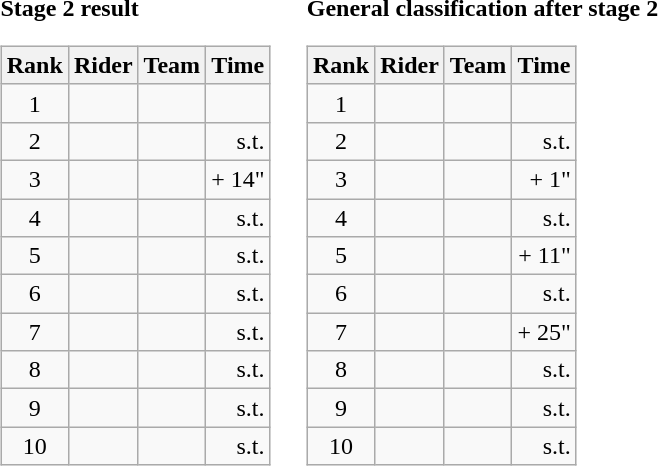<table>
<tr>
<td><strong>Stage 2 result</strong><br><table class="wikitable">
<tr>
<th scope="col">Rank</th>
<th scope="col">Rider</th>
<th scope="col">Team</th>
<th scope="col">Time</th>
</tr>
<tr>
<td style="text-align:center;">1</td>
<td></td>
<td></td>
<td style="text-align:right;"></td>
</tr>
<tr>
<td style="text-align:center;">2</td>
<td></td>
<td></td>
<td style="text-align:right;">s.t.</td>
</tr>
<tr>
<td style="text-align:center;">3</td>
<td></td>
<td></td>
<td style="text-align:right;">+ 14"</td>
</tr>
<tr>
<td style="text-align:center;">4</td>
<td></td>
<td></td>
<td style="text-align:right;">s.t.</td>
</tr>
<tr>
<td style="text-align:center;">5</td>
<td></td>
<td></td>
<td style="text-align:right;">s.t.</td>
</tr>
<tr>
<td style="text-align:center;">6</td>
<td></td>
<td></td>
<td style="text-align:right;">s.t.</td>
</tr>
<tr>
<td style="text-align:center;">7</td>
<td></td>
<td></td>
<td style="text-align:right;">s.t.</td>
</tr>
<tr>
<td style="text-align:center;">8</td>
<td></td>
<td></td>
<td style="text-align:right;">s.t.</td>
</tr>
<tr>
<td style="text-align:center;">9</td>
<td></td>
<td></td>
<td style="text-align:right;">s.t.</td>
</tr>
<tr>
<td style="text-align:center;">10</td>
<td></td>
<td></td>
<td style="text-align:right;">s.t.</td>
</tr>
</table>
</td>
<td></td>
<td><strong>General classification after stage 2</strong><br><table class="wikitable">
<tr>
<th scope="col">Rank</th>
<th scope="col">Rider</th>
<th scope="col">Team</th>
<th scope="col">Time</th>
</tr>
<tr>
<td style="text-align:center;">1</td>
<td></td>
<td></td>
<td style="text-align:right;"></td>
</tr>
<tr>
<td style="text-align:center;">2</td>
<td></td>
<td></td>
<td style="text-align:right;">s.t.</td>
</tr>
<tr>
<td style="text-align:center;">3</td>
<td></td>
<td></td>
<td style="text-align:right;">+ 1"</td>
</tr>
<tr>
<td style="text-align:center;">4</td>
<td></td>
<td></td>
<td style="text-align:right;">s.t.</td>
</tr>
<tr>
<td style="text-align:center;">5</td>
<td></td>
<td></td>
<td style="text-align:right;">+ 11"</td>
</tr>
<tr>
<td style="text-align:center;">6</td>
<td></td>
<td></td>
<td style="text-align:right;">s.t.</td>
</tr>
<tr>
<td style="text-align:center;">7</td>
<td></td>
<td></td>
<td style="text-align:right;">+ 25"</td>
</tr>
<tr>
<td style="text-align:center;">8</td>
<td></td>
<td></td>
<td style="text-align:right;">s.t.</td>
</tr>
<tr>
<td style="text-align:center;">9</td>
<td></td>
<td></td>
<td style="text-align:right;">s.t.</td>
</tr>
<tr>
<td style="text-align:center;">10</td>
<td></td>
<td></td>
<td style="text-align:right;">s.t.</td>
</tr>
</table>
</td>
</tr>
</table>
